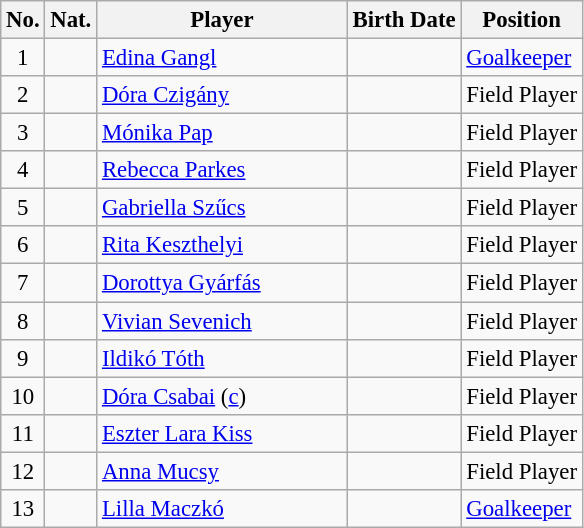<table class=wikitable style="font-size: 95%; border: 1px solid #CFB53B; border-collapse: collapse;">
<tr>
<th>No.</th>
<th>Nat.</th>
<th width=160>Player</th>
<th>Birth Date</th>
<th>Position</th>
</tr>
<tr>
<td align=center>1</td>
<td align=center></td>
<td><a href='#'>Edina Gangl</a></td>
<td align=right></td>
<td><a href='#'>Goalkeeper</a></td>
</tr>
<tr>
<td align=center>2</td>
<td align=center></td>
<td><a href='#'>Dóra Czigány</a></td>
<td align=right></td>
<td>Field Player</td>
</tr>
<tr>
<td align=center>3</td>
<td align=center></td>
<td><a href='#'>Mónika Pap</a></td>
<td align=right></td>
<td>Field Player</td>
</tr>
<tr>
<td align=center>4</td>
<td align=center></td>
<td><a href='#'>Rebecca Parkes</a></td>
<td align=right></td>
<td>Field Player</td>
</tr>
<tr>
<td align=center>5</td>
<td align=center></td>
<td><a href='#'>Gabriella Szűcs</a></td>
<td align=right></td>
<td>Field Player</td>
</tr>
<tr>
<td align=center>6</td>
<td align=center></td>
<td><a href='#'>Rita Keszthelyi</a></td>
<td align=right></td>
<td>Field Player</td>
</tr>
<tr>
<td align=center>7</td>
<td align=center></td>
<td><a href='#'>Dorottya Gyárfás</a></td>
<td align=right></td>
<td>Field Player</td>
</tr>
<tr>
<td align=center>8</td>
<td align=center></td>
<td><a href='#'>Vivian Sevenich</a></td>
<td align=right></td>
<td>Field Player</td>
</tr>
<tr>
<td align=center>9</td>
<td align=center></td>
<td><a href='#'>Ildikó Tóth</a></td>
<td align=right></td>
<td>Field Player</td>
</tr>
<tr>
<td align=center>10</td>
<td align=center></td>
<td><a href='#'>Dóra Csabai</a> (<a href='#'>c</a>)</td>
<td align=right></td>
<td>Field Player</td>
</tr>
<tr>
<td align=center>11</td>
<td align=center></td>
<td><a href='#'>Eszter Lara Kiss</a></td>
<td align=right></td>
<td>Field Player</td>
</tr>
<tr>
<td align=center>12</td>
<td align=center></td>
<td><a href='#'>Anna Mucsy</a></td>
<td align=right></td>
<td>Field Player</td>
</tr>
<tr>
<td align=center>13</td>
<td align=center></td>
<td><a href='#'>Lilla Maczkó</a></td>
<td align=right></td>
<td><a href='#'>Goalkeeper</a></td>
</tr>
</table>
